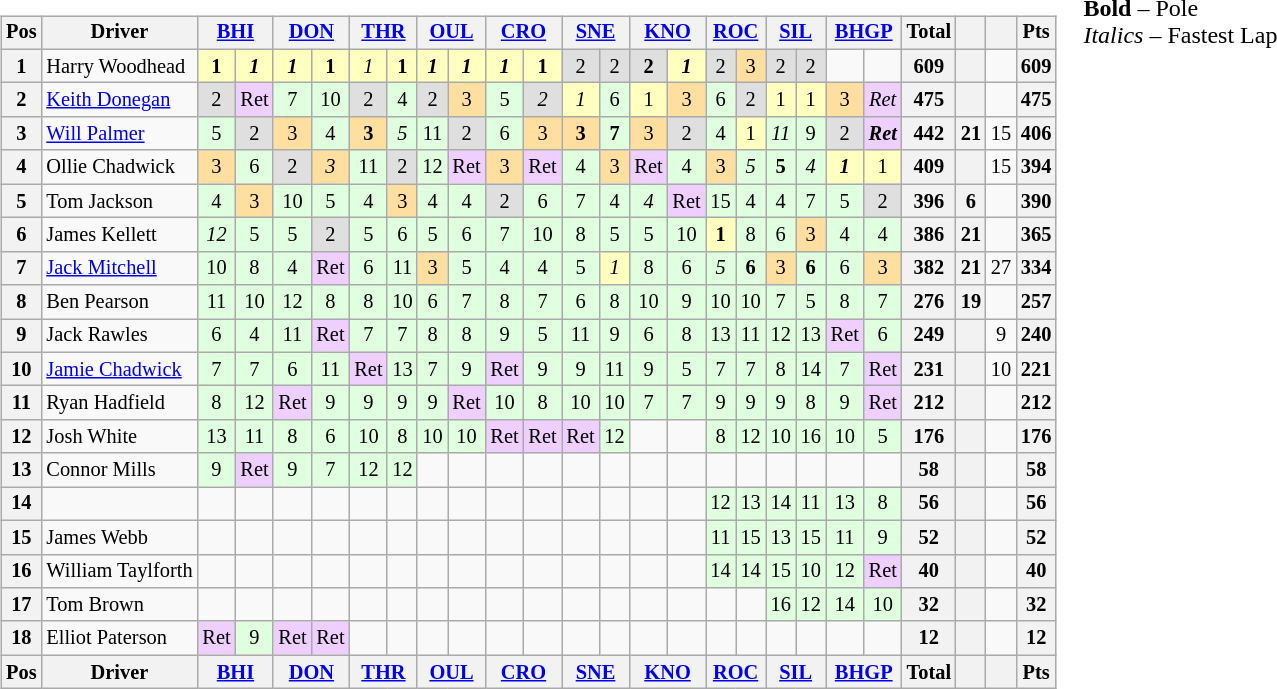<table>
<tr>
<td><br><table class="wikitable" style="font-size: 85%; text-align: center;">
<tr valign="top">
<th valign="middle">Pos</th>
<th valign="middle">Driver</th>
<th colspan="2"><a href='#'>BHI</a></th>
<th colspan="2"><a href='#'>DON</a></th>
<th colspan="2"><a href='#'>THR</a></th>
<th colspan="2"><a href='#'>OUL</a></th>
<th colspan="2"><a href='#'>CRO</a></th>
<th colspan="2"><a href='#'>SNE</a></th>
<th colspan="2"><a href='#'>KNO</a></th>
<th colspan="2"><a href='#'>ROC</a></th>
<th colspan="2"><a href='#'>SIL</a></th>
<th colspan="2"><a href='#'>BHGP</a></th>
<th valign="middle">Total</th>
<th valign="middle"></th>
<th valign="middle"></th>
<th valign="middle">Pts</th>
</tr>
<tr>
<th>1</th>
<td align=left> Harry Woodhead</td>
<td style="background:#ffffbf;"><strong>1</strong></td>
<td style="background:#ffffbf;"><strong><em>1</em></strong></td>
<td style="background:#ffffbf;"><strong><em>1</em></strong></td>
<td style="background:#ffffbf;"><strong>1</strong></td>
<td style="background:#ffffbf;"><em>1</em></td>
<td style="background:#ffffbf;"><strong>1</strong></td>
<td style="background:#ffffbf;"><strong><em>1</em></strong></td>
<td style="background:#ffffbf;"><strong><em>1</em></strong></td>
<td style="background:#ffffbf;"><strong><em>1</em></strong></td>
<td style="background:#ffffbf;"><strong>1</strong></td>
<td style="background:#dfdfdf;">2</td>
<td style="background:#dfdfdf;">2</td>
<td style="background:#dfdfdf;"><strong>2</strong></td>
<td style="background:#ffffbf;"><strong><em>1</em></strong></td>
<td style="background:#dfdfdf;">2</td>
<td style="background:#ffdf9f;">3</td>
<td style="background:#dfdfdf;">2</td>
<td style="background:#dfdfdf;">2</td>
<td></td>
<td></td>
<th>609</th>
<th></th>
<td></td>
<th>609</th>
</tr>
<tr>
<th>2</th>
<td align=left> <a href='#'>Keith Donegan</a></td>
<td style="background:#dfdfdf;">2</td>
<td style="background:#efcfff;">Ret</td>
<td style="background:#dfffdf;">7</td>
<td style="background:#dfffdf;">10</td>
<td style="background:#dfdfdf;">2</td>
<td style="background:#dfffdf;">4</td>
<td style="background:#dfdfdf;">2</td>
<td style="background:#ffdf9f;">3</td>
<td style="background:#dfffdf;">5</td>
<td style="background:#dfdfdf;"><em>2</em></td>
<td style="background:#ffffbf;"><em>1</em></td>
<td style="background:#dfffdf;">6</td>
<td style="background:#ffffbf;">1</td>
<td style="background:#ffdf9f;">3</td>
<td style="background:#dfffdf;">6</td>
<td style="background:#dfdfdf;">2</td>
<td style="background:#ffffbf;">1</td>
<td style="background:#ffffbf;">1</td>
<td style="background:#ffdf9f;">3</td>
<td style="background:#efcfff;"><em>Ret</em></td>
<th>475</th>
<th></th>
<td></td>
<th>475</th>
</tr>
<tr>
<th>3</th>
<td align=left> <a href='#'>Will Palmer</a></td>
<td style="background:#dfffdf;">5</td>
<td style="background:#dfdfdf;">2</td>
<td style="background:#ffdf9f;">3</td>
<td style="background:#dfffdf;">4</td>
<td style="background:#ffdf9f;"><strong>3</strong></td>
<td style="background:#dfffdf;"><em>5</em></td>
<td style="background:#dfffdf;">11</td>
<td style="background:#dfdfdf;">2</td>
<td style="background:#dfffdf;">6</td>
<td style="background:#ffdf9f;">3</td>
<td style="background:#ffdf9f;"><strong>3</strong></td>
<td style="background:#dfffdf;"><strong>7</strong></td>
<td style="background:#ffdf9f;">3</td>
<td style="background:#dfdfdf;">2</td>
<td style="background:#dfffdf;">4</td>
<td style="background:#ffffbf;">1</td>
<td style="background:#dfffdf;"><em>11</em></td>
<td style="background:#dfffdf;">9</td>
<td style="background:#dfdfdf;">2</td>
<td style="background:#efcfff;"><strong><em>Ret</em></strong></td>
<th>442</th>
<th>21</th>
<td>15</td>
<th>406</th>
</tr>
<tr>
<th>4</th>
<td align=left> Ollie Chadwick</td>
<td style="background:#ffdf9f;">3</td>
<td style="background:#dfffdf;">6</td>
<td style="background:#dfdfdf;">2</td>
<td style="background:#ffdf9f;"><em>3</em></td>
<td style="background:#dfffdf;">11</td>
<td style="background:#dfdfdf;">2</td>
<td style="background:#dfffdf;">12</td>
<td style="background:#efcfff;">Ret</td>
<td style="background:#ffdf9f;">3</td>
<td style="background:#efcfff;">Ret</td>
<td style="background:#dfffdf;">4</td>
<td style="background:#ffdf9f;">3</td>
<td style="background:#efcfff;">Ret</td>
<td style="background:#dfffdf;">4</td>
<td style="background:#ffdf9f;">3</td>
<td style="background:#dfffdf;"><em>5</em></td>
<td style="background:#dfffdf;"><strong>5</strong></td>
<td style="background:#dfffdf;"><em>4</em></td>
<td style="background:#ffffbf;"><strong><em>1</em></strong></td>
<td style="background:#ffffbf;">1</td>
<th>409</th>
<th></th>
<td>15</td>
<th>394</th>
</tr>
<tr>
<th>5</th>
<td align=left> Tom Jackson</td>
<td style="background:#dfffdf;">4</td>
<td style="background:#ffdf9f;">3</td>
<td style="background:#dfffdf;">10</td>
<td style="background:#dfffdf;">5</td>
<td style="background:#dfffdf;">4</td>
<td style="background:#ffdf9f;">3</td>
<td style="background:#dfffdf;">4</td>
<td style="background:#dfffdf;">4</td>
<td style="background:#dfdfdf;">2</td>
<td style="background:#dfffdf;">6</td>
<td style="background:#dfffdf;">7</td>
<td style="background:#dfffdf;">4</td>
<td style="background:#dfffdf;"><em>4</em></td>
<td style="background:#efcfff;">Ret</td>
<td style="background:#dfffdf;">15</td>
<td style="background:#dfffdf;">4</td>
<td style="background:#dfffdf;">4</td>
<td style="background:#dfffdf;">7</td>
<td style="background:#dfffdf;">5</td>
<td style="background:#dfdfdf;">2</td>
<th>396</th>
<th>6</th>
<td></td>
<th>390</th>
</tr>
<tr>
<th>6</th>
<td align=left> James Kellett</td>
<td style="background:#dfffdf;"><em>12</em></td>
<td style="background:#dfffdf;">5</td>
<td style="background:#dfffdf;">5</td>
<td style="background:#dfdfdf;">2</td>
<td style="background:#dfffdf;">5</td>
<td style="background:#dfffdf;">6</td>
<td style="background:#dfffdf;">5</td>
<td style="background:#dfffdf;">6</td>
<td style="background:#dfffdf;">7</td>
<td style="background:#dfffdf;">10</td>
<td style="background:#dfffdf;">8</td>
<td style="background:#dfffdf;">5</td>
<td style="background:#dfffdf;">5</td>
<td style="background:#dfffdf;">10</td>
<td style="background:#ffffbf;"><strong>1</strong></td>
<td style="background:#dfffdf;">8</td>
<td style="background:#dfffdf;">6</td>
<td style="background:#ffdf9f;">3</td>
<td style="background:#dfffdf;">4</td>
<td style="background:#dfffdf;">4</td>
<th>386</th>
<th>21</th>
<td></td>
<th>365</th>
</tr>
<tr>
<th>7</th>
<td align=left> <a href='#'>Jack Mitchell</a></td>
<td style="background:#dfffdf;">10</td>
<td style="background:#dfffdf;">8</td>
<td style="background:#dfffdf;">4</td>
<td style="background:#efcfff;">Ret</td>
<td style="background:#dfffdf;">6</td>
<td style="background:#dfffdf;">11</td>
<td style="background:#ffdf9f;">3</td>
<td style="background:#dfffdf;">5</td>
<td style="background:#dfffdf;">4</td>
<td style="background:#dfffdf;">4</td>
<td style="background:#dfffdf;">5</td>
<td style="background:#ffffbf;"><em>1</em></td>
<td style="background:#dfffdf;">8</td>
<td style="background:#dfffdf;">6</td>
<td style="background:#dfffdf;"><em>5</em></td>
<td style="background:#dfffdf;"><strong>6</strong></td>
<td style="background:#ffdf9f;">3</td>
<td style="background:#dfffdf;"><strong>6</strong></td>
<td style="background:#dfffdf;">6</td>
<td style="background:#ffdf9f;">3</td>
<th>382</th>
<th>21</th>
<td>27</td>
<th>334</th>
</tr>
<tr>
<th>8</th>
<td align=left> Ben Pearson</td>
<td style="background:#dfffdf;">11</td>
<td style="background:#dfffdf;">10</td>
<td style="background:#dfffdf;">12</td>
<td style="background:#dfffdf;">8</td>
<td style="background:#dfffdf;">8</td>
<td style="background:#dfffdf;">10</td>
<td style="background:#dfffdf;">6</td>
<td style="background:#dfffdf;">7</td>
<td style="background:#dfffdf;">8</td>
<td style="background:#dfffdf;">7</td>
<td style="background:#dfffdf;">6</td>
<td style="background:#dfffdf;">8</td>
<td style="background:#dfffdf;">10</td>
<td style="background:#dfffdf;">9</td>
<td style="background:#dfffdf;">10</td>
<td style="background:#dfffdf;">10</td>
<td style="background:#dfffdf;">7</td>
<td style="background:#dfffdf;">5</td>
<td style="background:#dfffdf;">8</td>
<td style="background:#dfffdf;">7</td>
<th>276</th>
<th>19</th>
<td></td>
<th>257</th>
</tr>
<tr>
<th>9</th>
<td align=left> Jack Rawles</td>
<td style="background:#dfffdf;">6</td>
<td style="background:#dfffdf;">4</td>
<td style="background:#dfffdf;">11</td>
<td style="background:#efcfff;">Ret</td>
<td style="background:#dfffdf;">7</td>
<td style="background:#dfffdf;">7</td>
<td style="background:#dfffdf;">8</td>
<td style="background:#dfffdf;">8</td>
<td style="background:#dfffdf;">9</td>
<td style="background:#dfffdf;">5</td>
<td style="background:#dfffdf;">11</td>
<td style="background:#dfffdf;">9</td>
<td style="background:#dfffdf;">6</td>
<td style="background:#dfffdf;">8</td>
<td style="background:#dfffdf;">13</td>
<td style="background:#dfffdf;">11</td>
<td style="background:#dfffdf;">12</td>
<td style="background:#dfffdf;">13</td>
<td style="background:#efcfff;">Ret</td>
<td style="background:#dfffdf;">6</td>
<th>249</th>
<th></th>
<td>9</td>
<th>240</th>
</tr>
<tr>
<th>10</th>
<td align=left> <a href='#'>Jamie Chadwick</a></td>
<td style="background:#dfffdf;">7</td>
<td style="background:#dfffdf;">7</td>
<td style="background:#dfffdf;">6</td>
<td style="background:#dfffdf;">11</td>
<td style="background:#efcfff;">Ret</td>
<td style="background:#dfffdf;">13</td>
<td style="background:#dfffdf;">7</td>
<td style="background:#dfffdf;">9</td>
<td style="background:#efcfff;">Ret</td>
<td style="background:#dfffdf;">9</td>
<td style="background:#dfffdf;">9</td>
<td style="background:#dfffdf;">11</td>
<td style="background:#dfffdf;">9</td>
<td style="background:#dfffdf;">5</td>
<td style="background:#dfffdf;">7</td>
<td style="background:#dfffdf;">7</td>
<td style="background:#dfffdf;">8</td>
<td style="background:#dfffdf;">14</td>
<td style="background:#dfffdf;">7</td>
<td style="background:#efcfff;">Ret</td>
<th>231</th>
<th></th>
<td>10</td>
<th>221</th>
</tr>
<tr>
<th>11</th>
<td align=left> Ryan Hadfield</td>
<td style="background:#dfffdf;">8</td>
<td style="background:#dfffdf;">12</td>
<td style="background:#efcfff;">Ret</td>
<td style="background:#dfffdf;">9</td>
<td style="background:#dfffdf;">9</td>
<td style="background:#dfffdf;">9</td>
<td style="background:#dfffdf;">9</td>
<td style="background:#efcfff;">Ret</td>
<td style="background:#dfffdf;">10</td>
<td style="background:#dfffdf;">8</td>
<td style="background:#dfffdf;">10</td>
<td style="background:#dfffdf;">10</td>
<td style="background:#dfffdf;">7</td>
<td style="background:#dfffdf;">7</td>
<td style="background:#dfffdf;">9</td>
<td style="background:#dfffdf;">9</td>
<td style="background:#dfffdf;">9</td>
<td style="background:#dfffdf;">8</td>
<td style="background:#dfffdf;">9</td>
<td style="background:#efcfff;">Ret</td>
<th>212</th>
<th></th>
<td></td>
<th>212</th>
</tr>
<tr>
<th>12</th>
<td align=left> Josh White</td>
<td style="background:#dfffdf;">13</td>
<td style="background:#dfffdf;">11</td>
<td style="background:#dfffdf;">8</td>
<td style="background:#dfffdf;">6</td>
<td style="background:#dfffdf;">10</td>
<td style="background:#dfffdf;">8</td>
<td style="background:#dfffdf;">10</td>
<td style="background:#dfffdf;">10</td>
<td style="background:#efcfff;">Ret</td>
<td style="background:#efcfff;">Ret</td>
<td style="background:#efcfff;">Ret</td>
<td style="background:#dfffdf;">12</td>
<td></td>
<td></td>
<td style="background:#dfffdf;">8</td>
<td style="background:#dfffdf;">12</td>
<td style="background:#dfffdf;">10</td>
<td style="background:#dfffdf;">16</td>
<td style="background:#dfffdf;">10</td>
<td style="background:#dfffdf;">5</td>
<th>176</th>
<th></th>
<td></td>
<th>176</th>
</tr>
<tr>
<th>13</th>
<td align=left> Connor Mills</td>
<td style="background:#dfffdf;">9</td>
<td style="background:#efcfff;">Ret</td>
<td style="background:#dfffdf;">9</td>
<td style="background:#dfffdf;">7</td>
<td style="background:#dfffdf;">12</td>
<td style="background:#dfffdf;">12</td>
<td></td>
<td></td>
<td></td>
<td></td>
<td></td>
<td></td>
<td></td>
<td></td>
<td></td>
<td></td>
<td></td>
<td></td>
<td></td>
<td></td>
<th>58</th>
<th></th>
<td></td>
<th>58</th>
</tr>
<tr>
<th>14</th>
<td align=left></td>
<td></td>
<td></td>
<td></td>
<td></td>
<td></td>
<td></td>
<td></td>
<td></td>
<td></td>
<td></td>
<td></td>
<td></td>
<td></td>
<td></td>
<td style="background:#dfffdf;">12</td>
<td style="background:#dfffdf;">13</td>
<td style="background:#dfffdf;">14</td>
<td style="background:#dfffdf;">11</td>
<td style="background:#dfffdf;">13</td>
<td style="background:#dfffdf;">8</td>
<th>56</th>
<th></th>
<td></td>
<th>56</th>
</tr>
<tr>
<th>15</th>
<td align=left> James Webb</td>
<td></td>
<td></td>
<td></td>
<td></td>
<td></td>
<td></td>
<td></td>
<td></td>
<td></td>
<td></td>
<td></td>
<td></td>
<td></td>
<td></td>
<td style="background:#dfffdf;">11</td>
<td style="background:#dfffdf;">15</td>
<td style="background:#dfffdf;">13</td>
<td style="background:#dfffdf;">15</td>
<td style="background:#dfffdf;">11</td>
<td style="background:#dfffdf;">9</td>
<th>52</th>
<th></th>
<td></td>
<th>52</th>
</tr>
<tr>
<th>16</th>
<td align=left> William Taylforth</td>
<td></td>
<td></td>
<td></td>
<td></td>
<td></td>
<td></td>
<td></td>
<td></td>
<td></td>
<td></td>
<td></td>
<td></td>
<td></td>
<td></td>
<td style="background:#dfffdf;">14</td>
<td style="background:#dfffdf;">14</td>
<td style="background:#dfffdf;">15</td>
<td style="background:#dfffdf;">10</td>
<td style="background:#dfffdf;">12</td>
<td style="background:#efcfff;">Ret</td>
<th>40</th>
<th></th>
<td></td>
<th>40</th>
</tr>
<tr>
<th>17</th>
<td align=left> Tom Brown</td>
<td></td>
<td></td>
<td></td>
<td></td>
<td></td>
<td></td>
<td></td>
<td></td>
<td></td>
<td></td>
<td></td>
<td></td>
<td></td>
<td></td>
<td></td>
<td></td>
<td style="background:#dfffdf;">16</td>
<td style="background:#dfffdf;">12</td>
<td style="background:#dfffdf;">14</td>
<td style="background:#dfffdf;">10</td>
<th>32</th>
<th></th>
<td></td>
<th>32</th>
</tr>
<tr>
<th>18</th>
<td align=left> Elliot Paterson</td>
<td style="background:#efcfff;">Ret</td>
<td style="background:#dfffdf;">9</td>
<td style="background:#efcfff;">Ret</td>
<td style="background:#efcfff;">Ret</td>
<td></td>
<td></td>
<td></td>
<td></td>
<td></td>
<td></td>
<td></td>
<td></td>
<td></td>
<td></td>
<td></td>
<td></td>
<td></td>
<td></td>
<td></td>
<td></td>
<th>12</th>
<th></th>
<td></td>
<th>12</th>
</tr>
<tr>
<th valign="middle">Pos</th>
<th valign="middle">Driver</th>
<th colspan="2"><a href='#'>BHI</a></th>
<th colspan="2"><a href='#'>DON</a></th>
<th colspan="2"><a href='#'>THR</a></th>
<th colspan="2"><a href='#'>OUL</a></th>
<th colspan="2"><a href='#'>CRO</a></th>
<th colspan="2"><a href='#'>SNE</a></th>
<th colspan="2"><a href='#'>KNO</a></th>
<th colspan="2"><a href='#'>ROC</a></th>
<th colspan="2"><a href='#'>SIL</a></th>
<th colspan="2"><a href='#'>BHGP</a></th>
<th valign="middle">Total</th>
<th valign="middle"></th>
<th valign="middle"></th>
<th valign="middle">Pts</th>
</tr>
</table>
</td>
<td valign="top"><br>
<span><strong>Bold</strong> – Pole<br>
<em>Italics</em> – Fastest Lap</span></td>
</tr>
</table>
